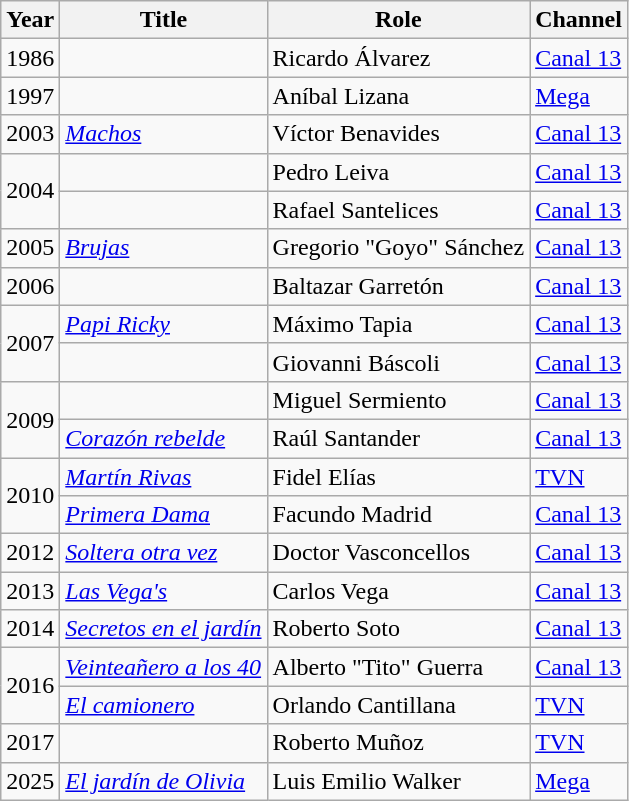<table class="wikitable">
<tr>
<th>Year</th>
<th>Title</th>
<th>Role</th>
<th>Channel</th>
</tr>
<tr>
<td>1986</td>
<td><em></em></td>
<td>Ricardo Álvarez</td>
<td><a href='#'>Canal 13</a></td>
</tr>
<tr>
<td>1997</td>
<td><em></em></td>
<td>Aníbal Lizana</td>
<td><a href='#'>Mega</a></td>
</tr>
<tr>
<td>2003</td>
<td><em><a href='#'>Machos</a></em></td>
<td>Víctor Benavides</td>
<td><a href='#'>Canal 13</a></td>
</tr>
<tr>
<td rowspan="2">2004</td>
<td><em></em></td>
<td>Pedro Leiva</td>
<td><a href='#'>Canal 13</a></td>
</tr>
<tr>
<td><em></em></td>
<td>Rafael Santelices</td>
<td><a href='#'>Canal 13</a></td>
</tr>
<tr>
<td>2005</td>
<td><em><a href='#'>Brujas</a></em></td>
<td>Gregorio "Goyo" Sánchez</td>
<td><a href='#'>Canal 13</a></td>
</tr>
<tr>
<td>2006</td>
<td><em></em></td>
<td>Baltazar Garretón</td>
<td><a href='#'>Canal 13</a></td>
</tr>
<tr>
<td rowspan="2">2007</td>
<td><em><a href='#'>Papi Ricky</a></em></td>
<td>Máximo Tapia</td>
<td><a href='#'>Canal 13</a></td>
</tr>
<tr>
<td><em></em></td>
<td>Giovanni Báscoli</td>
<td><a href='#'>Canal 13</a></td>
</tr>
<tr>
<td rowspan="2">2009</td>
<td><em></em></td>
<td>Miguel Sermiento</td>
<td><a href='#'>Canal 13</a></td>
</tr>
<tr>
<td><em><a href='#'>Corazón rebelde</a></em></td>
<td>Raúl Santander</td>
<td><a href='#'>Canal 13</a></td>
</tr>
<tr>
<td rowspan="2">2010</td>
<td><em><a href='#'>Martín Rivas</a></em></td>
<td>Fidel Elías</td>
<td><a href='#'>TVN</a></td>
</tr>
<tr>
<td><em><a href='#'>Primera Dama</a></em></td>
<td>Facundo Madrid</td>
<td><a href='#'>Canal 13</a></td>
</tr>
<tr>
<td>2012</td>
<td><em><a href='#'>Soltera otra vez</a></em></td>
<td>Doctor Vasconcellos</td>
<td><a href='#'>Canal 13</a></td>
</tr>
<tr>
<td>2013</td>
<td><em><a href='#'>Las Vega's</a></em></td>
<td>Carlos Vega</td>
<td><a href='#'>Canal 13</a></td>
</tr>
<tr>
<td>2014</td>
<td><em><a href='#'>Secretos en el jardín</a></em></td>
<td>Roberto Soto</td>
<td><a href='#'>Canal 13</a></td>
</tr>
<tr>
<td rowspan="2">2016</td>
<td><em><a href='#'>Veinteañero a los 40</a></em></td>
<td>Alberto "Tito"  Guerra</td>
<td><a href='#'>Canal 13</a></td>
</tr>
<tr>
<td><em><a href='#'>El camionero</a></em></td>
<td>Orlando Cantillana</td>
<td><a href='#'>TVN</a></td>
</tr>
<tr>
<td>2017</td>
<td><em></em></td>
<td>Roberto Muñoz</td>
<td><a href='#'>TVN</a></td>
</tr>
<tr>
<td>2025</td>
<td><em><a href='#'>El jardín de Olivia</a></em></td>
<td>Luis Emilio Walker</td>
<td><a href='#'>Mega</a></td>
</tr>
</table>
